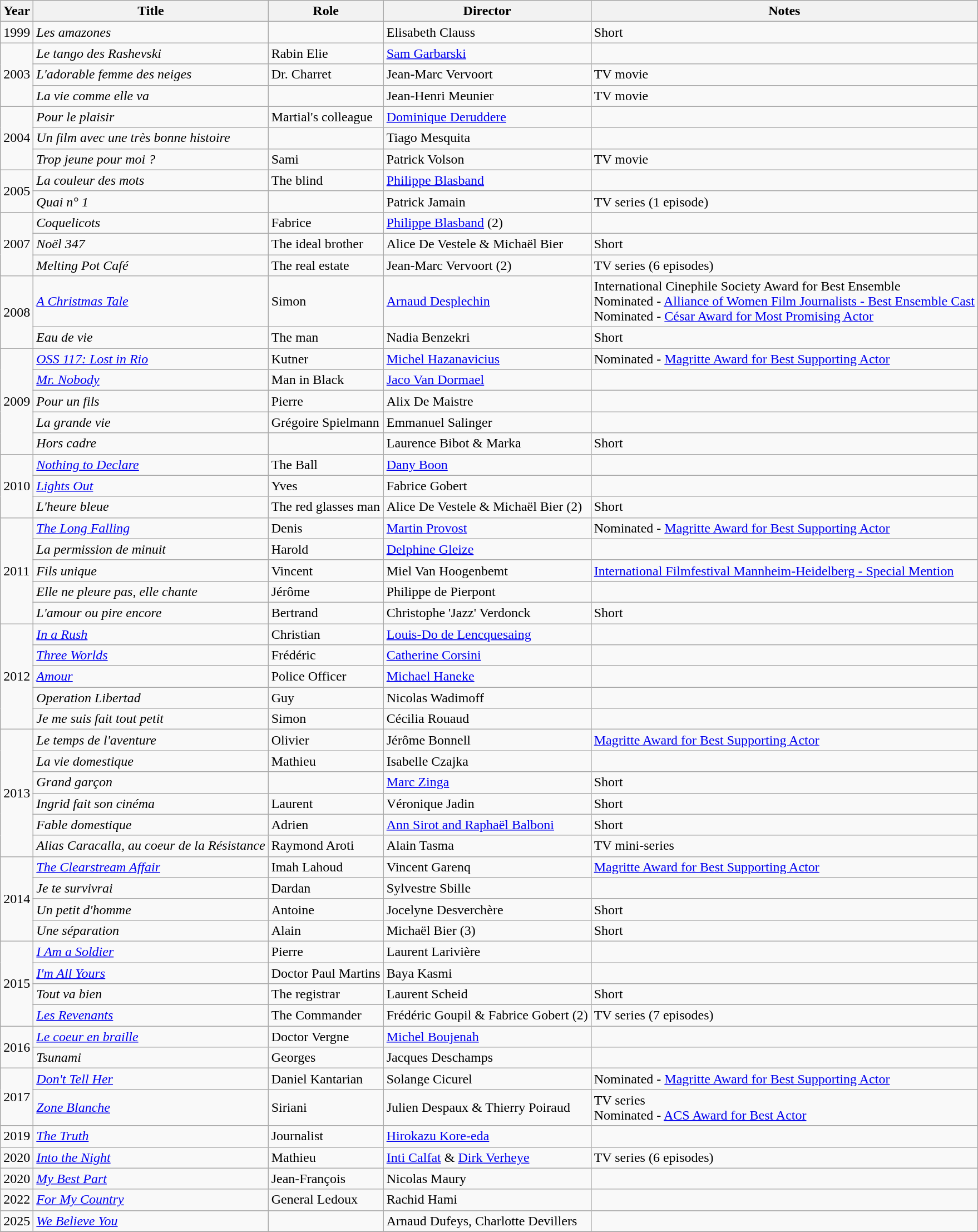<table class="wikitable">
<tr>
<th>Year</th>
<th>Title</th>
<th>Role</th>
<th>Director</th>
<th>Notes</th>
</tr>
<tr>
<td rowspan=1>1999</td>
<td><em>Les amazones</em></td>
<td></td>
<td>Elisabeth Clauss</td>
<td>Short</td>
</tr>
<tr>
<td rowspan=3>2003</td>
<td><em>Le tango des Rashevski</em></td>
<td>Rabin Elie</td>
<td><a href='#'>Sam Garbarski</a></td>
<td></td>
</tr>
<tr>
<td><em>L'adorable femme des neiges</em></td>
<td>Dr. Charret</td>
<td>Jean-Marc Vervoort</td>
<td>TV movie</td>
</tr>
<tr>
<td><em>La vie comme elle va</em></td>
<td></td>
<td>Jean-Henri Meunier</td>
<td>TV movie</td>
</tr>
<tr>
<td rowspan=3>2004</td>
<td><em>Pour le plaisir</em></td>
<td>Martial's colleague</td>
<td><a href='#'>Dominique Deruddere</a></td>
<td></td>
</tr>
<tr>
<td><em>Un film avec une très bonne histoire</em></td>
<td></td>
<td>Tiago Mesquita</td>
<td></td>
</tr>
<tr>
<td><em>Trop jeune pour moi ?</em></td>
<td>Sami</td>
<td>Patrick Volson</td>
<td>TV movie</td>
</tr>
<tr>
<td rowspan=2>2005</td>
<td><em>La couleur des mots</em></td>
<td>The blind</td>
<td><a href='#'>Philippe Blasband</a></td>
<td></td>
</tr>
<tr>
<td><em>Quai n° 1</em></td>
<td></td>
<td>Patrick Jamain</td>
<td>TV series (1 episode)</td>
</tr>
<tr>
<td rowspan=3>2007</td>
<td><em>Coquelicots</em></td>
<td>Fabrice</td>
<td><a href='#'>Philippe Blasband</a> (2)</td>
<td></td>
</tr>
<tr>
<td><em>Noël 347</em></td>
<td>The ideal brother</td>
<td>Alice De Vestele & Michaël Bier</td>
<td>Short</td>
</tr>
<tr>
<td><em>Melting Pot Café</em></td>
<td>The real estate</td>
<td>Jean-Marc Vervoort (2)</td>
<td>TV series (6 episodes)</td>
</tr>
<tr>
<td rowspan=2>2008</td>
<td><em><a href='#'>A Christmas Tale</a></em></td>
<td>Simon</td>
<td><a href='#'>Arnaud Desplechin</a></td>
<td>International Cinephile Society Award for Best Ensemble<br>Nominated - <a href='#'>Alliance of Women Film Journalists - Best Ensemble Cast</a><br>Nominated - <a href='#'>César Award for Most Promising Actor</a></td>
</tr>
<tr>
<td><em>Eau de vie</em></td>
<td>The man</td>
<td>Nadia Benzekri</td>
<td>Short</td>
</tr>
<tr>
<td rowspan=5>2009</td>
<td><em><a href='#'>OSS 117: Lost in Rio</a></em></td>
<td>Kutner</td>
<td><a href='#'>Michel Hazanavicius</a></td>
<td>Nominated - <a href='#'>Magritte Award for Best Supporting Actor</a></td>
</tr>
<tr>
<td><em><a href='#'>Mr. Nobody</a></em></td>
<td>Man in Black</td>
<td><a href='#'>Jaco Van Dormael</a></td>
<td></td>
</tr>
<tr>
<td><em>Pour un fils</em></td>
<td>Pierre</td>
<td>Alix De Maistre</td>
<td></td>
</tr>
<tr>
<td><em>La grande vie</em></td>
<td>Grégoire Spielmann</td>
<td>Emmanuel Salinger</td>
<td></td>
</tr>
<tr>
<td><em>Hors cadre</em></td>
<td></td>
<td>Laurence Bibot & Marka</td>
<td>Short</td>
</tr>
<tr>
<td rowspan=3>2010</td>
<td><em><a href='#'>Nothing to Declare</a></em></td>
<td>The Ball</td>
<td><a href='#'>Dany Boon</a></td>
<td></td>
</tr>
<tr>
<td><em><a href='#'>Lights Out</a></em></td>
<td>Yves</td>
<td>Fabrice Gobert</td>
<td></td>
</tr>
<tr>
<td><em>L'heure bleue</em></td>
<td>The red glasses man</td>
<td>Alice De Vestele & Michaël Bier (2)</td>
<td>Short</td>
</tr>
<tr>
<td rowspan=5>2011</td>
<td><em><a href='#'>The Long Falling</a></em></td>
<td>Denis</td>
<td><a href='#'>Martin Provost</a></td>
<td>Nominated - <a href='#'>Magritte Award for Best Supporting Actor</a></td>
</tr>
<tr>
<td><em>La permission de minuit</em></td>
<td>Harold</td>
<td><a href='#'>Delphine Gleize</a></td>
<td></td>
</tr>
<tr>
<td><em>Fils unique</em></td>
<td>Vincent</td>
<td>Miel Van Hoogenbemt</td>
<td><a href='#'>International Filmfestival Mannheim-Heidelberg - Special Mention</a></td>
</tr>
<tr>
<td><em>Elle ne pleure pas, elle chante</em></td>
<td>Jérôme</td>
<td>Philippe de Pierpont</td>
<td></td>
</tr>
<tr>
<td><em>L'amour ou pire encore</em></td>
<td>Bertrand</td>
<td>Christophe 'Jazz' Verdonck</td>
<td>Short</td>
</tr>
<tr>
<td rowspan=5>2012</td>
<td><em><a href='#'>In a Rush</a></em></td>
<td>Christian</td>
<td><a href='#'>Louis-Do de Lencquesaing</a></td>
<td></td>
</tr>
<tr>
<td><em><a href='#'>Three Worlds</a></em></td>
<td>Frédéric</td>
<td><a href='#'>Catherine Corsini</a></td>
<td></td>
</tr>
<tr>
<td><em><a href='#'>Amour</a></em></td>
<td>Police Officer</td>
<td><a href='#'>Michael Haneke</a></td>
<td></td>
</tr>
<tr>
<td><em>Operation Libertad</em></td>
<td>Guy</td>
<td>Nicolas Wadimoff</td>
<td></td>
</tr>
<tr>
<td><em>Je me suis fait tout petit</em></td>
<td>Simon</td>
<td>Cécilia Rouaud</td>
<td></td>
</tr>
<tr>
<td rowspan=6>2013</td>
<td><em>Le temps de l'aventure</em></td>
<td>Olivier</td>
<td>Jérôme Bonnell</td>
<td><a href='#'>Magritte Award for Best Supporting Actor</a></td>
</tr>
<tr>
<td><em>La vie domestique</em></td>
<td>Mathieu</td>
<td>Isabelle Czajka</td>
<td></td>
</tr>
<tr>
<td><em>Grand garçon</em></td>
<td></td>
<td><a href='#'>Marc Zinga</a></td>
<td>Short</td>
</tr>
<tr>
<td><em>Ingrid fait son cinéma</em></td>
<td>Laurent</td>
<td>Véronique Jadin</td>
<td>Short</td>
</tr>
<tr>
<td><em>Fable domestique</em></td>
<td>Adrien</td>
<td><a href='#'>Ann Sirot and Raphaël Balboni</a></td>
<td>Short</td>
</tr>
<tr>
<td><em>Alias Caracalla, au coeur de la Résistance</em></td>
<td>Raymond Aroti</td>
<td>Alain Tasma</td>
<td>TV mini-series</td>
</tr>
<tr>
<td rowspan=4>2014</td>
<td><em><a href='#'>The Clearstream Affair</a></em></td>
<td>Imah Lahoud</td>
<td>Vincent Garenq</td>
<td><a href='#'>Magritte Award for Best Supporting Actor</a></td>
</tr>
<tr>
<td><em>Je te survivrai</em></td>
<td>Dardan</td>
<td>Sylvestre Sbille</td>
<td></td>
</tr>
<tr>
<td><em>Un petit d'homme</em></td>
<td>Antoine</td>
<td>Jocelyne Desverchère</td>
<td>Short</td>
</tr>
<tr>
<td><em>Une séparation</em></td>
<td>Alain</td>
<td>Michaël Bier (3)</td>
<td>Short</td>
</tr>
<tr>
<td rowspan=4>2015</td>
<td><em><a href='#'>I Am a Soldier</a></em></td>
<td>Pierre</td>
<td>Laurent Larivière</td>
<td></td>
</tr>
<tr>
<td><em><a href='#'>I'm All Yours</a></em></td>
<td>Doctor Paul Martins</td>
<td>Baya Kasmi</td>
<td></td>
</tr>
<tr>
<td><em>Tout va bien</em></td>
<td>The registrar</td>
<td>Laurent Scheid</td>
<td>Short</td>
</tr>
<tr>
<td><em><a href='#'>Les Revenants</a></em></td>
<td>The Commander</td>
<td>Frédéric Goupil & Fabrice Gobert (2)</td>
<td>TV series (7 episodes)</td>
</tr>
<tr>
<td rowspan=2>2016</td>
<td><em><a href='#'>Le coeur en braille</a></em></td>
<td>Doctor Vergne</td>
<td><a href='#'>Michel Boujenah</a></td>
<td></td>
</tr>
<tr>
<td><em>Tsunami</em></td>
<td>Georges</td>
<td>Jacques Deschamps</td>
<td></td>
</tr>
<tr>
<td rowspan=2>2017</td>
<td><em><a href='#'>Don't Tell Her</a></em></td>
<td>Daniel Kantarian</td>
<td>Solange Cicurel</td>
<td>Nominated - <a href='#'>Magritte Award for Best Supporting Actor</a></td>
</tr>
<tr>
<td><em><a href='#'>Zone Blanche</a></em></td>
<td>Siriani</td>
<td>Julien Despaux & Thierry Poiraud</td>
<td>TV series<br>Nominated - <a href='#'>ACS Award for Best Actor</a></td>
</tr>
<tr>
<td>2019</td>
<td><em><a href='#'>The Truth</a></em></td>
<td>Journalist</td>
<td><a href='#'>Hirokazu Kore-eda</a></td>
<td></td>
</tr>
<tr>
<td>2020</td>
<td><em><a href='#'>Into the Night</a></em></td>
<td>Mathieu</td>
<td><a href='#'>Inti Calfat</a> & <a href='#'>Dirk Verheye</a></td>
<td>TV series (6 episodes)</td>
</tr>
<tr>
<td>2020</td>
<td><em><a href='#'>My Best Part</a></em></td>
<td>Jean-François</td>
<td>Nicolas Maury</td>
<td></td>
</tr>
<tr>
<td>2022</td>
<td><em><a href='#'>For My Country</a></em></td>
<td>General Ledoux</td>
<td>Rachid Hami</td>
<td></td>
</tr>
<tr>
<td>2025</td>
<td><em><a href='#'>We Believe You</a></em></td>
<td></td>
<td>Arnaud Dufeys, Charlotte Devillers</td>
<td></td>
</tr>
<tr>
</tr>
</table>
